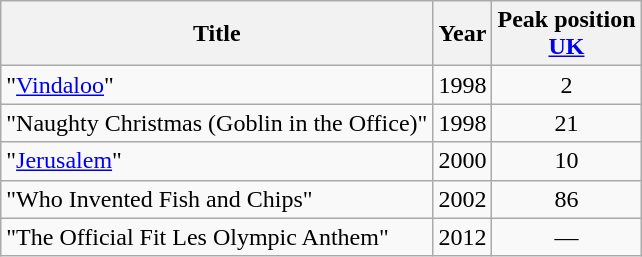<table class="wikitable" style="text-align:center;">
<tr>
<th>Title</th>
<th>Year</th>
<th>Peak position<br><a href='#'>UK</a></th>
</tr>
<tr>
<td style="text-align:left">"<a href='#'>Vindaloo</a>"</td>
<td>1998</td>
<td>2</td>
</tr>
<tr>
<td style="text-align:left">"Naughty Christmas (Goblin in the Office)"</td>
<td>1998</td>
<td>21</td>
</tr>
<tr>
<td style="text-align:left">"<a href='#'>Jerusalem</a>"</td>
<td>2000</td>
<td>10</td>
</tr>
<tr>
<td style="text-align:left">"Who Invented Fish and Chips"</td>
<td>2002</td>
<td>86</td>
</tr>
<tr>
<td style="text-align:left">"The Official Fit Les Olympic Anthem"</td>
<td>2012</td>
<td>—</td>
</tr>
</table>
